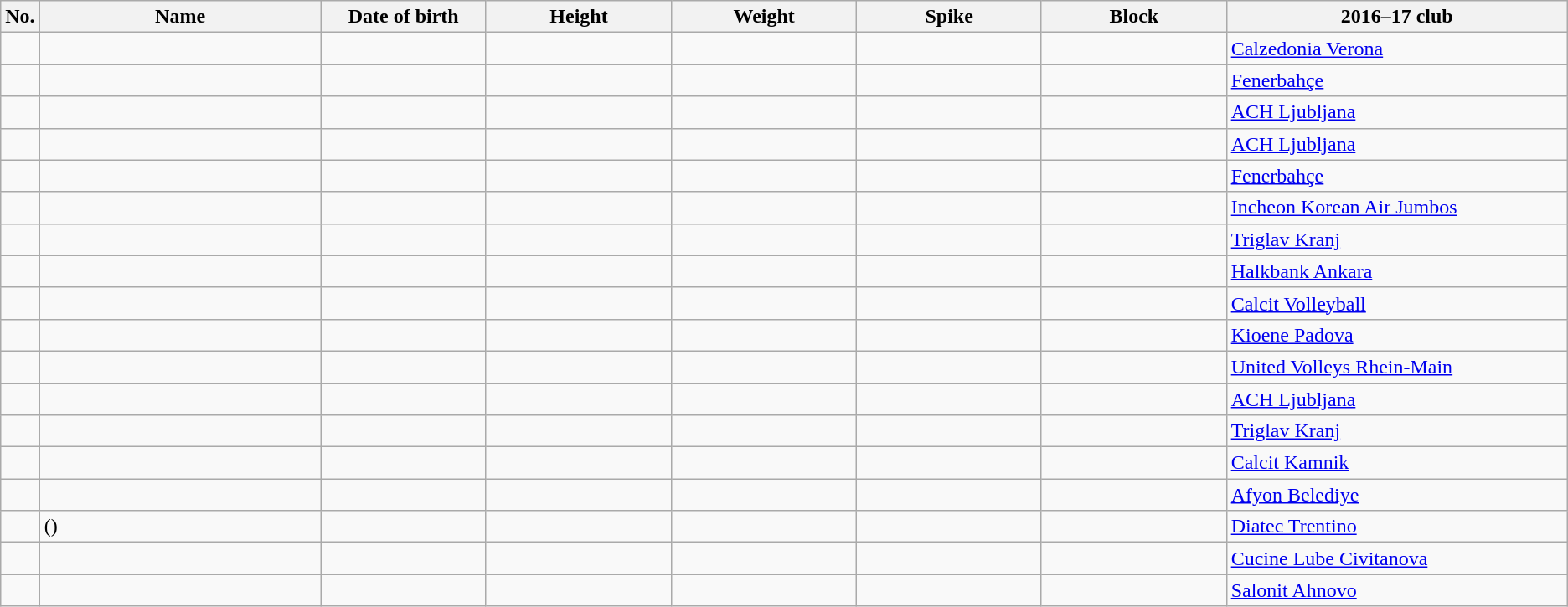<table class="wikitable sortable" style="font-size:100%; text-align:center;">
<tr>
<th>No.</th>
<th style="width:14em">Name</th>
<th style="width:8em">Date of birth</th>
<th style="width:9em">Height</th>
<th style="width:9em">Weight</th>
<th style="width:9em">Spike</th>
<th style="width:9em">Block</th>
<th style="width:17em">2016–17 club</th>
</tr>
<tr>
<td></td>
<td style="text-align:left;"></td>
<td style="text-align:right;"></td>
<td></td>
<td></td>
<td></td>
<td></td>
<td style="text-align:left;"> <a href='#'>Calzedonia Verona</a></td>
</tr>
<tr>
<td></td>
<td style="text-align:left;"></td>
<td style="text-align:right;"></td>
<td></td>
<td></td>
<td></td>
<td></td>
<td style="text-align:left;"> <a href='#'>Fenerbahçe</a></td>
</tr>
<tr>
<td></td>
<td style="text-align:left;"></td>
<td style="text-align:right;"></td>
<td></td>
<td></td>
<td></td>
<td></td>
<td style="text-align:left;"> <a href='#'>ACH Ljubljana</a></td>
</tr>
<tr>
<td></td>
<td style="text-align:left;"></td>
<td style="text-align:right;"></td>
<td></td>
<td></td>
<td></td>
<td></td>
<td style="text-align:left;"> <a href='#'>ACH Ljubljana</a></td>
</tr>
<tr>
<td></td>
<td style="text-align:left;"></td>
<td style="text-align:right;"></td>
<td></td>
<td></td>
<td></td>
<td></td>
<td style="text-align:left;"> <a href='#'>Fenerbahçe</a></td>
</tr>
<tr>
<td></td>
<td style="text-align:left;"></td>
<td style="text-align:right;"></td>
<td></td>
<td></td>
<td></td>
<td></td>
<td style="text-align:left;"> <a href='#'>Incheon Korean Air Jumbos</a></td>
</tr>
<tr>
<td></td>
<td style="text-align:left;"></td>
<td style="text-align:right;"></td>
<td></td>
<td></td>
<td></td>
<td></td>
<td style="text-align:left;"> <a href='#'>Triglav Kranj</a></td>
</tr>
<tr>
<td></td>
<td style="text-align:left;"></td>
<td style="text-align:right;"></td>
<td></td>
<td></td>
<td></td>
<td></td>
<td style="text-align:left;"> <a href='#'>Halkbank Ankara</a></td>
</tr>
<tr>
<td></td>
<td style="text-align:left;"></td>
<td style="text-align:right;"></td>
<td></td>
<td></td>
<td></td>
<td></td>
<td style="text-align:left;"> <a href='#'>Calcit Volleyball</a></td>
</tr>
<tr>
<td></td>
<td style="text-align:left;"></td>
<td style="text-align:right;"></td>
<td></td>
<td></td>
<td></td>
<td></td>
<td style="text-align:left;"> <a href='#'>Kioene Padova</a></td>
</tr>
<tr>
<td></td>
<td style="text-align:left;"></td>
<td style="text-align:right;"></td>
<td></td>
<td></td>
<td></td>
<td></td>
<td style="text-align:left;"> <a href='#'>United Volleys Rhein-Main</a></td>
</tr>
<tr>
<td></td>
<td style="text-align:left;"></td>
<td style="text-align:right;"></td>
<td></td>
<td></td>
<td></td>
<td></td>
<td style="text-align:left;"> <a href='#'>ACH Ljubljana</a></td>
</tr>
<tr>
<td></td>
<td style="text-align:left;"></td>
<td style="text-align:right;"></td>
<td></td>
<td></td>
<td></td>
<td></td>
<td style="text-align:left;"> <a href='#'>Triglav Kranj</a></td>
</tr>
<tr>
<td></td>
<td style="text-align:left;"></td>
<td style="text-align:right;"></td>
<td></td>
<td></td>
<td></td>
<td></td>
<td style="text-align:left;"> <a href='#'>Calcit Kamnik</a></td>
</tr>
<tr>
<td></td>
<td style="text-align:left;"></td>
<td style="text-align:right;"></td>
<td></td>
<td></td>
<td></td>
<td></td>
<td style="text-align:left;"> <a href='#'>Afyon Belediye</a></td>
</tr>
<tr>
<td></td>
<td style="text-align:left;"> ()</td>
<td style="text-align:right;"></td>
<td></td>
<td></td>
<td></td>
<td></td>
<td style="text-align:left;"> <a href='#'>Diatec Trentino</a></td>
</tr>
<tr>
<td></td>
<td style="text-align:left;"></td>
<td style="text-align:right;"></td>
<td></td>
<td></td>
<td></td>
<td></td>
<td style="text-align:left;"> <a href='#'>Cucine Lube Civitanova</a></td>
</tr>
<tr>
<td></td>
<td style="text-align:left;"></td>
<td style="text-align:right;"></td>
<td></td>
<td></td>
<td></td>
<td></td>
<td style="text-align:left;"> <a href='#'>Salonit Ahnovo</a></td>
</tr>
</table>
